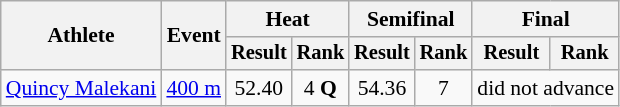<table class="wikitable" style="font-size:90%">
<tr>
<th rowspan=2>Athlete</th>
<th rowspan=2>Event</th>
<th colspan=2>Heat</th>
<th colspan=2>Semifinal</th>
<th colspan=2>Final</th>
</tr>
<tr style="font-size:95%">
<th>Result</th>
<th>Rank</th>
<th>Result</th>
<th>Rank</th>
<th>Result</th>
<th>Rank</th>
</tr>
<tr align=center>
<td align=left><a href='#'>Quincy Malekani</a></td>
<td align=left><a href='#'>400 m</a></td>
<td>52.40</td>
<td>4 <strong>Q</strong></td>
<td>54.36</td>
<td>7</td>
<td colspan=2>did not advance</td>
</tr>
</table>
